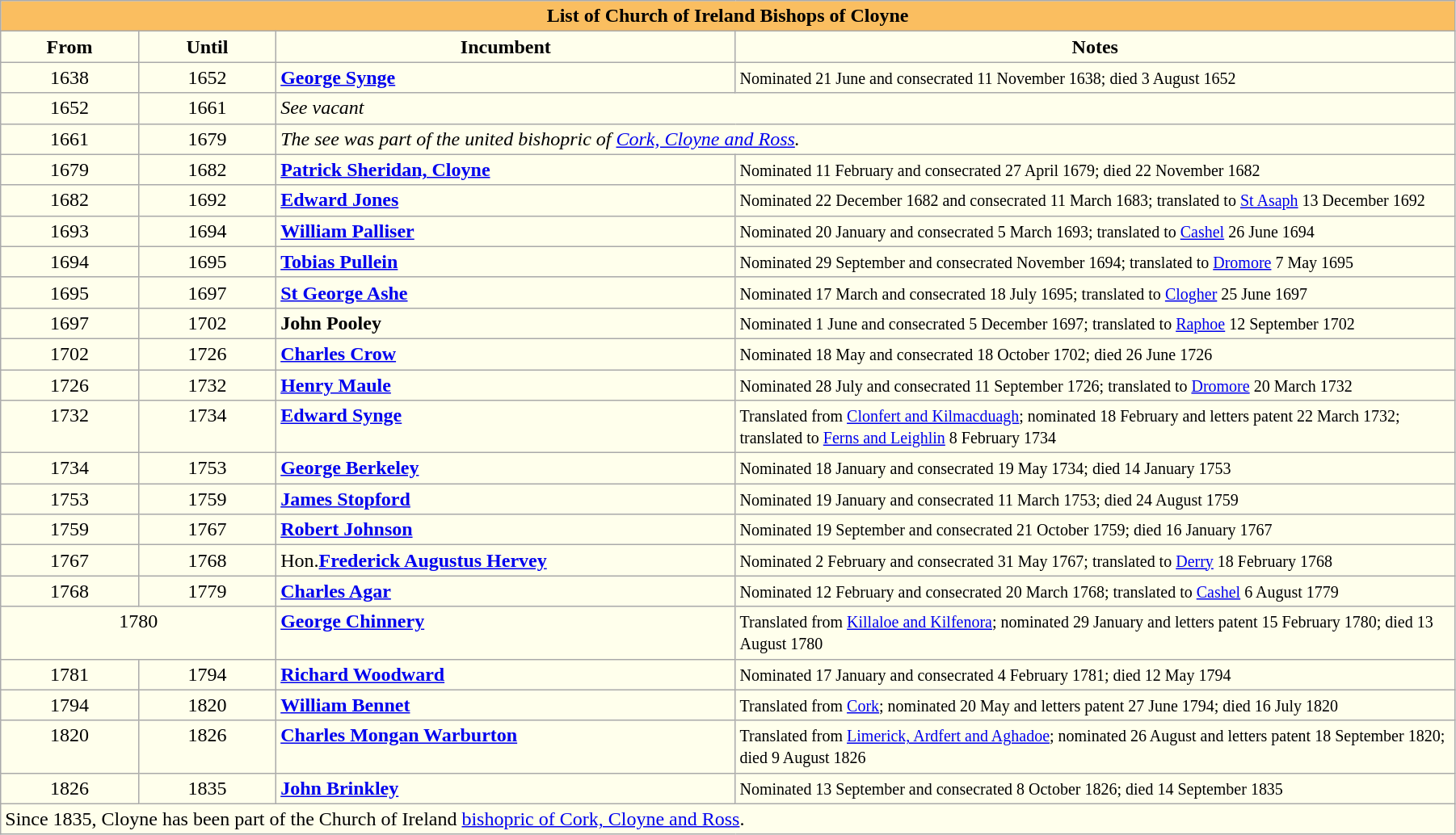<table class="wikitable" style="width:95%; border:1">
<tr>
<th style="background-color:#FABE60" colspan="4">List of Church of Ireland Bishops of Cloyne</th>
</tr>
<tr align=center>
<th style="background-color:#ffffec" width="9%">From</th>
<th style="background-color:#ffffec" width="9%">Until</th>
<th style="background-color:#ffffec" width="30%">Incumbent</th>
<th style="background-color:#ffffec" width="47%">Notes</th>
</tr>
<tr valign=top bgcolor="#ffffec">
<td align=center>1638</td>
<td align=center>1652</td>
<td><strong><a href='#'>George Synge</a></strong></td>
<td><small>Nominated 21 June and consecrated 11 November 1638; died 3 August 1652</small></td>
</tr>
<tr valign=top bgcolor="#ffffec">
<td align=center>1652</td>
<td align=center>1661</td>
<td colspan=2><em>See vacant</em></td>
</tr>
<tr valign=top bgcolor="#ffffec">
<td align=center>1661</td>
<td align=center>1679</td>
<td colspan=2><em>The see was part of the united bishopric of <a href='#'>Cork, Cloyne and Ross</a>.</em></td>
</tr>
<tr valign=top bgcolor="#ffffec">
<td align=center>1679</td>
<td align=center>1682</td>
<td><strong><a href='#'>Patrick Sheridan, Cloyne</a></strong></td>
<td><small>Nominated 11 February and consecrated 27 April 1679; died 22 November 1682</small></td>
</tr>
<tr valign=top bgcolor="#ffffec">
<td align=center>1682</td>
<td align=center>1692</td>
<td><strong><a href='#'>Edward Jones</a></strong></td>
<td><small>Nominated 22 December 1682 and consecrated 11 March 1683; translated to <a href='#'>St Asaph</a> 13 December 1692</small></td>
</tr>
<tr valign=top bgcolor="#ffffec">
<td align=center>1693</td>
<td align=center>1694</td>
<td><strong><a href='#'>William Palliser</a></strong></td>
<td><small>Nominated 20 January and consecrated 5 March 1693; translated to <a href='#'>Cashel</a> 26 June 1694</small></td>
</tr>
<tr valign=top bgcolor="#ffffec">
<td align=center>1694</td>
<td align=center>1695</td>
<td><strong><a href='#'>Tobias Pullein</a></strong></td>
<td><small>Nominated 29 September and consecrated November 1694; translated to <a href='#'>Dromore</a> 7 May 1695</small></td>
</tr>
<tr valign=top bgcolor="#ffffec">
<td align=center>1695</td>
<td align=center>1697</td>
<td><strong><a href='#'>St George Ashe</a></strong></td>
<td><small>Nominated 17 March and consecrated 18 July 1695; translated to <a href='#'>Clogher</a> 25 June 1697</small></td>
</tr>
<tr valign=top bgcolor="#ffffec">
<td align=center>1697</td>
<td align=center>1702</td>
<td><strong>John Pooley</strong></td>
<td><small>Nominated 1 June and consecrated 5 December 1697; translated to <a href='#'>Raphoe</a> 12 September 1702</small></td>
</tr>
<tr valign=top bgcolor="#ffffec">
<td align=center>1702</td>
<td align=center>1726</td>
<td><strong><a href='#'>Charles Crow</a></strong></td>
<td><small>Nominated 18 May and consecrated 18 October 1702; died 26 June 1726</small></td>
</tr>
<tr valign=top bgcolor="#ffffec">
<td align=center>1726</td>
<td align=center>1732</td>
<td><strong><a href='#'>Henry Maule</a></strong></td>
<td><small>Nominated 28 July and consecrated 11 September 1726; translated to <a href='#'>Dromore</a> 20 March 1732</small></td>
</tr>
<tr valign=top bgcolor="#ffffec">
<td align=center>1732</td>
<td align=center>1734</td>
<td><strong><a href='#'>Edward Synge</a></strong></td>
<td><small>Translated from <a href='#'>Clonfert and Kilmacduagh</a>; nominated 18 February and letters patent 22 March 1732; translated to <a href='#'>Ferns and Leighlin</a> 8 February 1734</small></td>
</tr>
<tr valign=top bgcolor="#ffffec">
<td align=center>1734</td>
<td align=center>1753</td>
<td><strong><a href='#'>George Berkeley</a></strong></td>
<td><small>Nominated 18 January and consecrated 19 May 1734; died 14 January 1753</small></td>
</tr>
<tr valign=top bgcolor="#ffffec">
<td align=center>1753</td>
<td align=center>1759</td>
<td><strong><a href='#'>James Stopford</a></strong></td>
<td><small>Nominated 19 January and consecrated 11 March 1753; died 24 August 1759</small></td>
</tr>
<tr valign=top bgcolor="#ffffec">
<td align=center>1759</td>
<td align=center>1767</td>
<td><strong><a href='#'>Robert Johnson</a></strong></td>
<td><small>Nominated 19 September and consecrated 21 October 1759; died 16 January 1767</small></td>
</tr>
<tr valign=top bgcolor="#ffffec">
<td align=center>1767</td>
<td align=center>1768</td>
<td>Hon.<strong><a href='#'>Frederick Augustus Hervey</a></strong></td>
<td><small>Nominated 2 February and consecrated 31 May 1767; translated to <a href='#'>Derry</a> 18 February 1768</small></td>
</tr>
<tr valign=top bgcolor="#ffffec">
<td align=center>1768</td>
<td align=center>1779</td>
<td><strong><a href='#'>Charles Agar</a></strong></td>
<td><small>Nominated 12 February and consecrated 20 March 1768; translated to <a href='#'>Cashel</a> 6 August 1779</small></td>
</tr>
<tr valign=top bgcolor="#ffffec">
<td colspan=2 align=center>1780</td>
<td><strong><a href='#'>George Chinnery</a></strong></td>
<td><small>Translated from <a href='#'>Killaloe and Kilfenora</a>; nominated 29 January and letters patent 15 February 1780; died 13 August 1780</small></td>
</tr>
<tr valign=top bgcolor="#ffffec">
<td align=center>1781</td>
<td align=center>1794</td>
<td><strong><a href='#'>Richard Woodward</a></strong></td>
<td><small>Nominated 17 January and consecrated 4 February 1781; died 12 May 1794</small></td>
</tr>
<tr valign=top bgcolor="#ffffec">
<td align=center>1794</td>
<td align=center>1820</td>
<td><strong><a href='#'>William Bennet</a></strong></td>
<td><small>Translated from <a href='#'>Cork</a>; nominated 20 May and letters patent 27 June 1794; died 16 July 1820</small></td>
</tr>
<tr valign=top bgcolor="#ffffec">
<td align=center>1820</td>
<td align=center>1826</td>
<td><strong> <a href='#'>Charles Mongan Warburton</a> </strong></td>
<td><small>Translated from <a href='#'>Limerick, Ardfert and Aghadoe</a>; nominated 26 August and letters patent 18 September 1820; died 9 August 1826</small></td>
</tr>
<tr valign=top bgcolor="#ffffec">
<td align=center>1826</td>
<td align=center>1835</td>
<td><strong><a href='#'>John Brinkley</a></strong></td>
<td><small>Nominated 13 September and consecrated 8 October 1826; died 14 September 1835</small></td>
</tr>
<tr valign=top bgcolor="#ffffec">
<td colspan=4>Since 1835, Cloyne has been part of the Church of Ireland <a href='#'>bishopric of Cork, Cloyne and Ross</a>.</td>
</tr>
</table>
